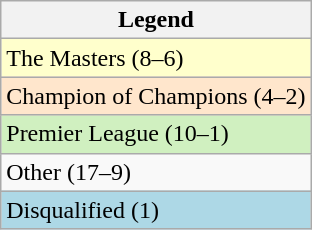<table class="wikitable">
<tr>
<th>Legend</th>
</tr>
<tr style="background:#ffc;">
<td>The Masters (8–6)</td>
</tr>
<tr style="background:#FFE6CC;">
<td>Champion of Champions (4–2)</td>
</tr>
<tr style="background:#D0F0C0;">
<td>Premier League (10–1)</td>
</tr>
<tr>
<td>Other (17–9)</td>
</tr>
<tr style="background:lightblue;">
<td>Disqualified (1)</td>
</tr>
</table>
